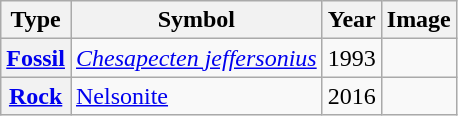<table class="wikitable plainrowheaders">
<tr>
<th scope="col">Type</th>
<th scope="col">Symbol</th>
<th scope="col">Year</th>
<th scope="col">Image</th>
</tr>
<tr>
<th scope="row"><a href='#'>Fossil</a></th>
<td><em><a href='#'>Chesapecten jeffersonius</a></em></td>
<td align="center">1993</td>
<td align="center"></td>
</tr>
<tr>
<th scope="row"><a href='#'>Rock</a></th>
<td><a href='#'>Nelsonite</a></td>
<td align="center">2016</td>
<td align="center"></td>
</tr>
</table>
